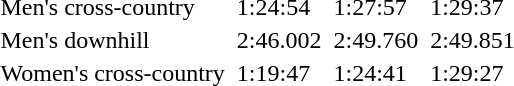<table>
<tr>
<td>Men's cross-country</td>
<td></td>
<td>1:24:54</td>
<td></td>
<td>1:27:57</td>
<td></td>
<td>1:29:37</td>
</tr>
<tr>
<td>Men's downhill</td>
<td></td>
<td>2:46.002</td>
<td></td>
<td>2:49.760</td>
<td></td>
<td>2:49.851</td>
</tr>
<tr>
<td>Women's cross-country</td>
<td></td>
<td>1:19:47</td>
<td></td>
<td>1:24:41</td>
<td></td>
<td>1:29:27</td>
</tr>
</table>
